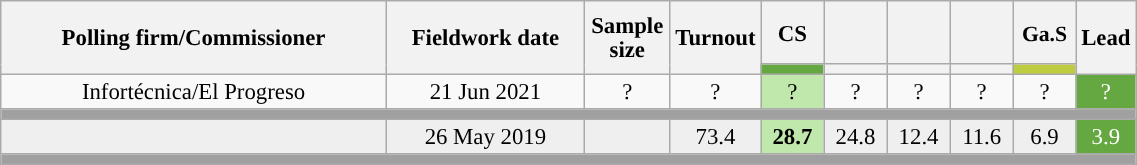<table class="wikitable collapsible collapsed" style="text-align:center; font-size:95%; line-height:16px;">
<tr style="height:42px;">
<th style="width:250px;" rowspan="2">Polling firm/Commissioner</th>
<th style="width:125px;" rowspan="2">Fieldwork date</th>
<th style="width:50px;" rowspan="2">Sample size</th>
<th style="width:45px;" rowspan="2">Turnout</th>
<th style="width:35px;">CS</th>
<th style="width:35px;"></th>
<th style="width:35px;"></th>
<th style="width:35px;"></th>
<th style="width:35px; font-size:95%;">Ga.S</th>
<th style="width:30px;" rowspan="2">Lead</th>
</tr>
<tr>
<th style="color:inherit;background:#65A741;"></th>
<th style="color:inherit;background:"></th>
<th style="color:inherit;background:"></th>
<th style="color:inherit;background:"></th>
<th style="color:inherit;background:#BDCC41;"></th>
</tr>
<tr>
<td>Infortécnica/El Progreso</td>
<td>21 Jun 2021</td>
<td>?</td>
<td>?</td>
<td style="background:#C1E8AC;">?<br></td>
<td>?<br></td>
<td>?<br></td>
<td>?<br></td>
<td>?<br></td>
<td style="background:#65A741; color:white;">?</td>
</tr>
<tr>
<td colspan="10" style="background:#A0A0A0"></td>
</tr>
<tr style="background:#EFEFEF;">
<td><strong></strong></td>
<td>26 May 2019</td>
<td></td>
<td>73.4</td>
<td style="background:#C1E8AC;"><strong>28.7</strong><br></td>
<td>24.8<br></td>
<td>12.4<br></td>
<td>11.6<br></td>
<td>6.9<br></td>
<td style="background:#65A741; color:white;">3.9</td>
</tr>
<tr>
<td colspan="10" style="background:#A0A0A0"></td>
</tr>
</table>
